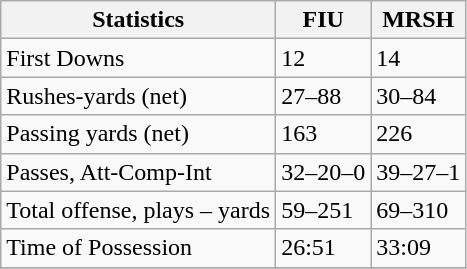<table class="wikitable">
<tr>
<th>Statistics</th>
<th>FIU</th>
<th>MRSH</th>
</tr>
<tr>
<td>First Downs</td>
<td>12</td>
<td>14</td>
</tr>
<tr>
<td>Rushes-yards (net)</td>
<td>27–88</td>
<td>30–84</td>
</tr>
<tr>
<td>Passing yards (net)</td>
<td>163</td>
<td>226</td>
</tr>
<tr>
<td>Passes, Att-Comp-Int</td>
<td>32–20–0</td>
<td>39–27–1</td>
</tr>
<tr>
<td>Total offense, plays – yards</td>
<td>59–251</td>
<td>69–310</td>
</tr>
<tr>
<td>Time of Possession</td>
<td>26:51</td>
<td>33:09</td>
</tr>
<tr>
</tr>
</table>
